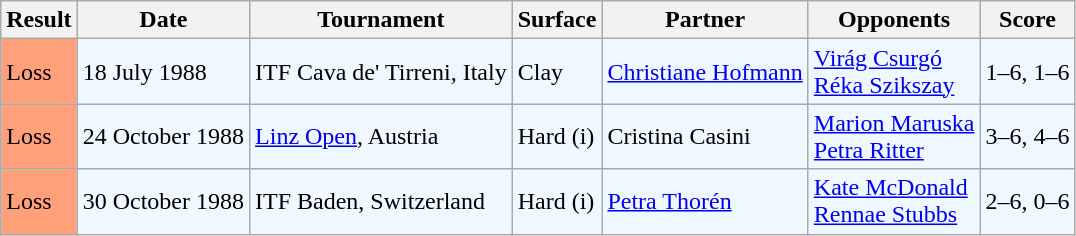<table class="sortable wikitable">
<tr>
<th>Result</th>
<th>Date</th>
<th>Tournament</th>
<th>Surface</th>
<th>Partner</th>
<th>Opponents</th>
<th class="unsortable">Score</th>
</tr>
<tr bgcolor="#f0f8ff">
<td style="background:#ffa07a;">Loss</td>
<td>18 July 1988</td>
<td>ITF Cava de' Tirreni, Italy</td>
<td>Clay</td>
<td> <a href='#'>Christiane Hofmann</a></td>
<td> <a href='#'>Virág Csurgó</a> <br>  <a href='#'>Réka Szikszay</a></td>
<td>1–6, 1–6</td>
</tr>
<tr bgcolor="#f0f8ff">
<td style="background:#ffa07a;">Loss</td>
<td>24 October 1988</td>
<td><a href='#'>Linz Open</a>, Austria</td>
<td>Hard (i)</td>
<td> Cristina Casini</td>
<td> <a href='#'>Marion Maruska</a> <br>  <a href='#'>Petra Ritter</a></td>
<td>3–6, 4–6</td>
</tr>
<tr bgcolor="#f0f8ff">
<td style="background:#ffa07a;">Loss</td>
<td>30 October 1988</td>
<td>ITF Baden, Switzerland</td>
<td>Hard (i)</td>
<td> <a href='#'>Petra Thorén</a></td>
<td> <a href='#'>Kate McDonald</a> <br>  <a href='#'>Rennae Stubbs</a></td>
<td>2–6, 0–6</td>
</tr>
</table>
